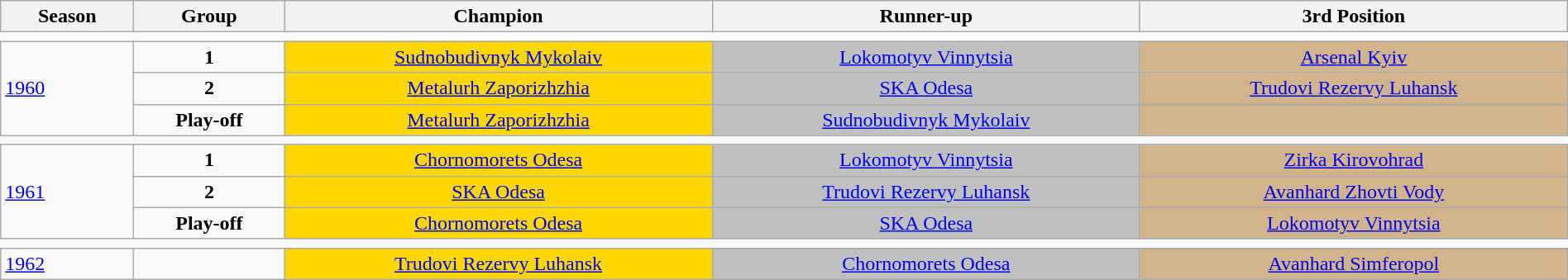<table class="wikitable" width=100% align=center style="border:2px black;">
<tr>
<th>Season</th>
<th>Group</th>
<th>Champion</th>
<th>Runner-up</th>
<th>3rd Position</th>
</tr>
<tr>
<td colspan=5 style="border:1px black;"></td>
</tr>
<tr>
<td rowspan=3><a href='#'>1960</a></td>
<td align=center><strong>1</strong></td>
<td align=center bgcolor=gold><a href='#'>Sudnobudivnyk Mykolaiv</a></td>
<td align=center bgcolor=silver><a href='#'>Lokomotyv Vinnytsia</a></td>
<td align=center bgcolor=tan><a href='#'>Arsenal Kyiv</a></td>
</tr>
<tr>
<td align=center><strong>2</strong></td>
<td align=center bgcolor=gold><a href='#'>Metalurh Zaporizhzhia</a></td>
<td align=center bgcolor=silver><a href='#'>SKA Odesa</a></td>
<td align=center bgcolor=tan><a href='#'>Trudovi Rezervy Luhansk</a></td>
</tr>
<tr>
<td align=center><strong>Play-off</strong></td>
<td align=center bgcolor=gold><a href='#'>Metalurh Zaporizhzhia</a></td>
<td align=center bgcolor=silver><a href='#'>Sudnobudivnyk Mykolaiv</a></td>
<td align=center bgcolor=tan></td>
</tr>
<tr>
<td colspan=5 style="border:1px black;"></td>
</tr>
<tr>
<td rowspan=3><a href='#'>1961</a></td>
<td align=center><strong>1</strong></td>
<td align=center bgcolor=gold><a href='#'>Chornomorets Odesa</a></td>
<td align=center bgcolor=silver><a href='#'>Lokomotyv Vinnytsia</a></td>
<td align=center bgcolor=tan><a href='#'>Zirka Kirovohrad</a></td>
</tr>
<tr>
<td align=center><strong>2</strong></td>
<td align=center bgcolor=gold><a href='#'>SKA Odesa</a></td>
<td align=center bgcolor=silver><a href='#'>Trudovi Rezervy Luhansk</a></td>
<td align=center bgcolor=tan><a href='#'>Avanhard Zhovti Vody</a></td>
</tr>
<tr>
<td align=center><strong>Play-off</strong></td>
<td align=center bgcolor=gold><a href='#'>Chornomorets Odesa</a></td>
<td align=center bgcolor=silver><a href='#'>SKA Odesa</a></td>
<td align=center bgcolor=tan><a href='#'>Lokomotyv Vinnytsia</a></td>
</tr>
<tr>
<td colspan=5 style="border:1px black;"></td>
</tr>
<tr>
<td><a href='#'>1962</a></td>
<td align=center></td>
<td align=center bgcolor=gold><a href='#'>Trudovi Rezervy Luhansk</a></td>
<td align=center bgcolor=silver><a href='#'>Chornomorets Odesa</a></td>
<td align=center bgcolor=tan><a href='#'>Avanhard Simferopol</a></td>
</tr>
</table>
